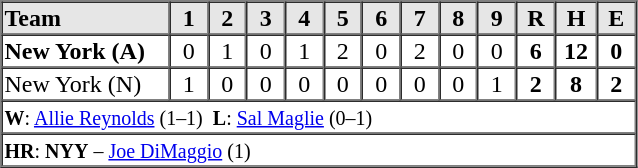<table border=1 cellspacing=0 width=425 style="margin-left:3em;">
<tr style="text-align:center; background-color:#e6e6e6;">
<th align=left width=125>Team</th>
<th width=25>1</th>
<th width=25>2</th>
<th width=25>3</th>
<th width=25>4</th>
<th width=25>5</th>
<th width=25>6</th>
<th width=25>7</th>
<th width=25>8</th>
<th width=25>9</th>
<th width=25>R</th>
<th width=25>H</th>
<th width=25>E</th>
</tr>
<tr style="text-align:center;">
<td align=left><strong>New York (A)</strong></td>
<td>0</td>
<td>1</td>
<td>0</td>
<td>1</td>
<td>2</td>
<td>0</td>
<td>2</td>
<td>0</td>
<td>0</td>
<td><strong>6</strong></td>
<td><strong>12</strong></td>
<td><strong>0</strong></td>
</tr>
<tr style="text-align:center;">
<td align=left>New York (N)</td>
<td>1</td>
<td>0</td>
<td>0</td>
<td>0</td>
<td>0</td>
<td>0</td>
<td>0</td>
<td>0</td>
<td>1</td>
<td><strong>2</strong></td>
<td><strong>8</strong></td>
<td><strong>2</strong></td>
</tr>
<tr style="text-align:left;">
<td colspan=13><small><strong>W</strong>: <a href='#'>Allie Reynolds</a> (1–1)  <strong>L</strong>: <a href='#'>Sal Maglie</a> (0–1)</small></td>
</tr>
<tr style="text-align:left;">
<td colspan=13><small><strong>HR</strong>: <strong>NYY</strong> –  <a href='#'>Joe DiMaggio</a> (1)</small></td>
</tr>
</table>
